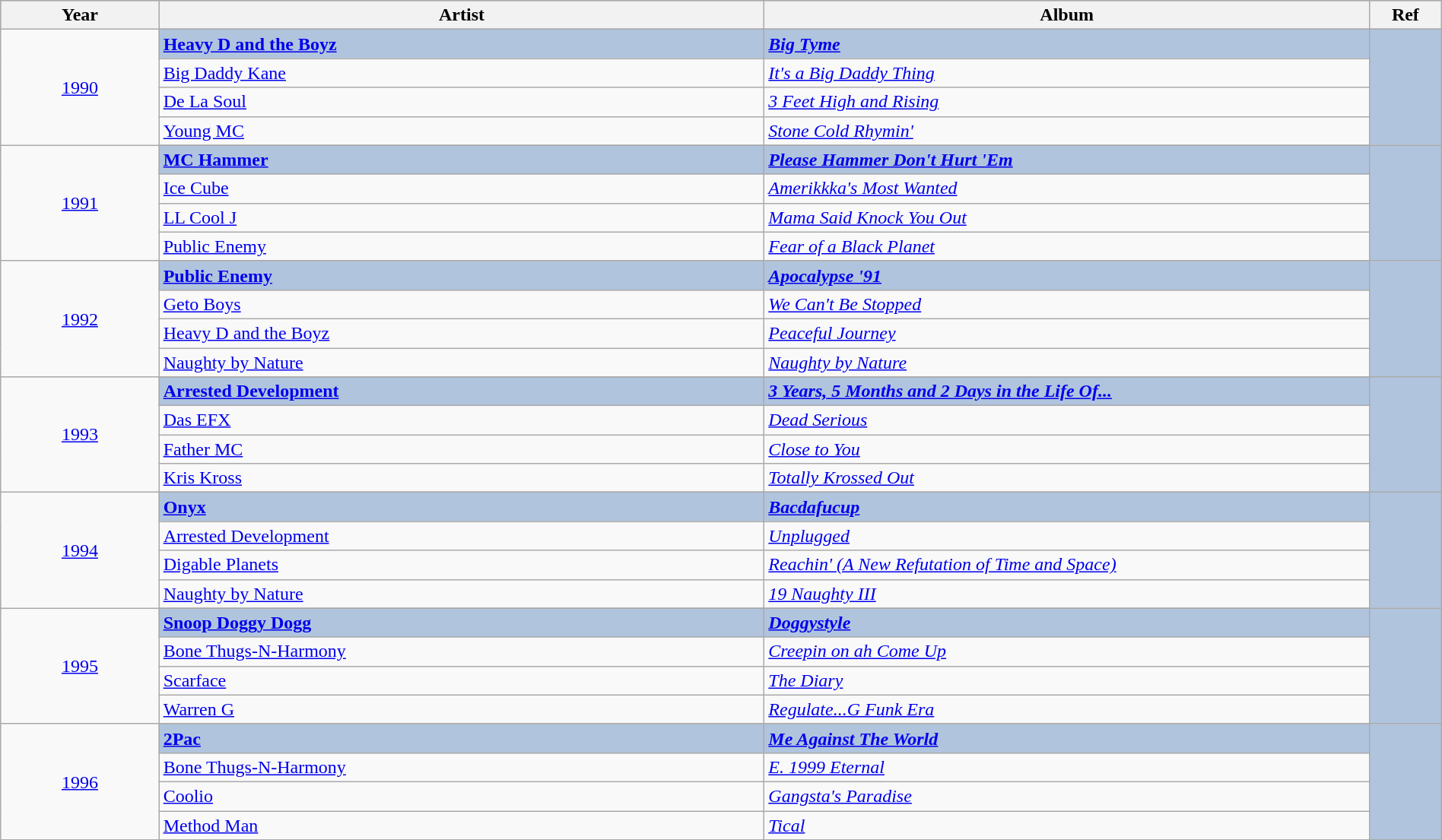<table class="wikitable" style="width:100%;">
<tr style="background:#bebebe;">
<th style="width:11%;">Year</th>
<th style="width:42%;">Artist</th>
<th style="width:42%;">Album</th>
<th style="width:5%;">Ref</th>
</tr>
<tr>
<td rowspan="5" align="center"><a href='#'>1990</a></td>
</tr>
<tr style="background:#B0C4DE">
<td><strong><a href='#'>Heavy D and the Boyz</a></strong></td>
<td><strong><em><a href='#'>Big Tyme</a></em></strong></td>
<td rowspan="5" align="center"></td>
</tr>
<tr>
<td><a href='#'>Big Daddy Kane</a></td>
<td><em><a href='#'>It's a Big Daddy Thing</a></em></td>
</tr>
<tr>
<td><a href='#'>De La Soul</a></td>
<td><em><a href='#'>3 Feet High and Rising</a></em></td>
</tr>
<tr>
<td><a href='#'>Young MC</a></td>
<td><em><a href='#'>Stone Cold Rhymin'</a></em></td>
</tr>
<tr>
<td rowspan="5" align="center"><a href='#'>1991</a></td>
</tr>
<tr style="background:#B0C4DE">
<td><strong><a href='#'>MC Hammer</a></strong></td>
<td><strong><em><a href='#'>Please Hammer Don't Hurt 'Em</a></em></strong></td>
<td rowspan="5" align="center"></td>
</tr>
<tr>
<td><a href='#'>Ice Cube</a></td>
<td><em><a href='#'>Amerikkka's Most Wanted</a></em></td>
</tr>
<tr>
<td><a href='#'>LL Cool J</a></td>
<td><em><a href='#'>Mama Said Knock You Out</a></em></td>
</tr>
<tr>
<td><a href='#'>Public Enemy</a></td>
<td><em><a href='#'>Fear of a Black Planet</a></em></td>
</tr>
<tr>
<td rowspan="5" align="center"><a href='#'>1992</a></td>
</tr>
<tr style="background:#B0C4DE">
<td><strong><a href='#'>Public Enemy</a></strong></td>
<td><strong><em><a href='#'>Apocalypse '91</a></em></strong></td>
<td rowspan="5" align="center"></td>
</tr>
<tr>
<td><a href='#'>Geto Boys</a></td>
<td><em><a href='#'>We Can't Be Stopped</a></em></td>
</tr>
<tr>
<td><a href='#'>Heavy D and the Boyz</a></td>
<td><em><a href='#'>Peaceful Journey</a></em></td>
</tr>
<tr>
<td><a href='#'>Naughty by Nature</a></td>
<td><em><a href='#'>Naughty by Nature</a></em></td>
</tr>
<tr>
<td rowspan="5" align="center"><a href='#'>1993</a></td>
</tr>
<tr style="background:#B0C4DE">
<td><strong><a href='#'>Arrested Development</a></strong></td>
<td><strong><em><a href='#'>3 Years, 5 Months and 2 Days in the Life Of...</a></em></strong></td>
<td rowspan="5" align="center"></td>
</tr>
<tr>
<td><a href='#'>Das EFX</a></td>
<td><em><a href='#'>Dead Serious</a></em></td>
</tr>
<tr>
<td><a href='#'>Father MC</a></td>
<td><em><a href='#'>Close to You</a></em></td>
</tr>
<tr>
<td><a href='#'>Kris Kross</a></td>
<td><em><a href='#'>Totally Krossed Out</a></em></td>
</tr>
<tr>
<td rowspan="5" align="center"><a href='#'>1994</a></td>
</tr>
<tr style="background:#B0C4DE">
<td><strong><a href='#'>Onyx</a></strong></td>
<td><strong><em><a href='#'>Bacdafucup</a></em></strong></td>
<td rowspan="5" align="center"></td>
</tr>
<tr>
<td><a href='#'>Arrested Development</a></td>
<td><em><a href='#'>Unplugged</a></em></td>
</tr>
<tr>
<td><a href='#'>Digable Planets</a></td>
<td><em><a href='#'>Reachin' (A New Refutation of Time and Space)</a></em></td>
</tr>
<tr>
<td><a href='#'>Naughty by Nature</a></td>
<td><em><a href='#'>19 Naughty III</a></em></td>
</tr>
<tr>
<td rowspan="5" align="center"><a href='#'>1995</a></td>
</tr>
<tr style="background:#B0C4DE">
<td><strong><a href='#'>Snoop Doggy Dogg</a></strong></td>
<td><strong><em><a href='#'>Doggystyle</a></em></strong></td>
<td rowspan="5" align="center"></td>
</tr>
<tr>
<td><a href='#'>Bone Thugs-N-Harmony</a></td>
<td><em><a href='#'>Creepin on ah Come Up</a></em></td>
</tr>
<tr>
<td><a href='#'>Scarface</a></td>
<td><em><a href='#'>The Diary</a></em></td>
</tr>
<tr>
<td><a href='#'>Warren G</a></td>
<td><em><a href='#'>Regulate...G Funk Era</a></em></td>
</tr>
<tr>
<td rowspan="5" align="center"><a href='#'>1996</a></td>
</tr>
<tr style="background:#B0C4DE">
<td><strong><a href='#'>2Pac</a></strong></td>
<td><strong><em><a href='#'>Me Against The World</a></em></strong></td>
<td rowspan="5" align="center"></td>
</tr>
<tr>
<td><a href='#'>Bone Thugs-N-Harmony</a></td>
<td><em><a href='#'>E. 1999 Eternal</a></em></td>
</tr>
<tr>
<td><a href='#'>Coolio</a></td>
<td><em><a href='#'>Gangsta's Paradise</a></em></td>
</tr>
<tr>
<td><a href='#'>Method Man</a></td>
<td><em><a href='#'>Tical</a></em></td>
</tr>
</table>
